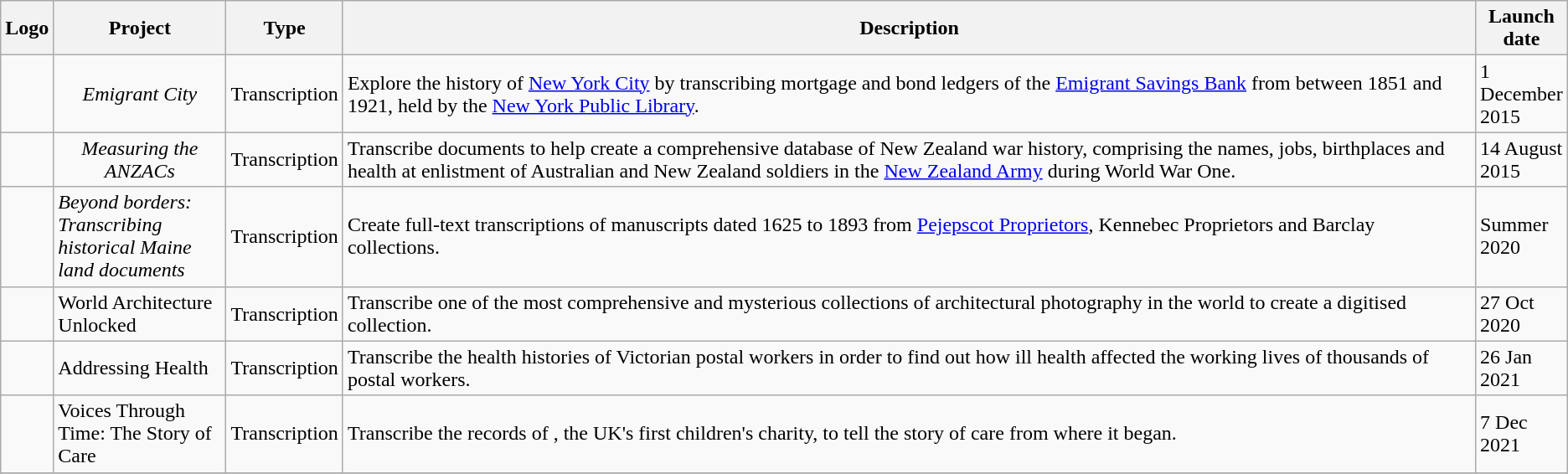<table class="wikitable sortable">
<tr>
<th scope="col">Logo</th>
<th scope="col" style="width:130px;">Project</th>
<th scope="col" style="width:80px;">Type</th>
<th scope="col" class="unsortable">Description</th>
<th scope="col" style="width:65px;">Launch date</th>
</tr>
<tr>
<td></td>
<td style="text-align: center;"><em>Emigrant City</em></td>
<td>Transcription</td>
<td>Explore the history of <a href='#'>New York City</a> by transcribing mortgage and bond ledgers of the <a href='#'>Emigrant Savings Bank</a> from between 1851 and 1921, held by the <a href='#'>New York Public Library</a>.</td>
<td>1 December 2015</td>
</tr>
<tr>
<td></td>
<td style="text-align: center;"><em>Measuring the ANZACs</em></td>
<td>Transcription</td>
<td>Transcribe documents to help create a comprehensive database of New Zealand war history, comprising the names, jobs, birthplaces and health at enlistment of Australian and New Zealand soldiers in the <a href='#'>New Zealand Army</a> during World War One.</td>
<td>14 August 2015</td>
</tr>
<tr>
<td></td>
<td><em>Beyond borders: Transcribing historical Maine land documents</em></td>
<td>Transcription</td>
<td>Create full-text transcriptions of manuscripts dated 1625 to 1893 from <a href='#'>Pejepscot Proprietors</a>, Kennebec Proprietors and Barclay collections.</td>
<td>Summer 2020</td>
</tr>
<tr>
<td></td>
<td>World Architecture Unlocked</td>
<td>Transcription</td>
<td>Transcribe one of the most comprehensive and mysterious collections of architectural photography in the world to create a digitised collection.</td>
<td>27 Oct 2020</td>
</tr>
<tr>
<td></td>
<td>Addressing Health</td>
<td>Transcription</td>
<td>Transcribe the health histories of Victorian postal workers in order to find out how ill health affected the working lives of thousands of postal workers.</td>
<td>26 Jan 2021</td>
</tr>
<tr>
<td></td>
<td>Voices Through Time: The Story of Care</td>
<td>Transcription</td>
<td>Transcribe the records of , the UK's first children's charity, to tell the story of care from where it began.</td>
<td>7 Dec 2021</td>
</tr>
<tr>
</tr>
</table>
